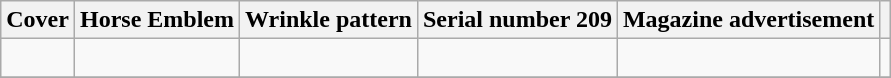<table class="wikitable">
<tr>
<th>Cover</th>
<th>Horse Emblem</th>
<th>Wrinkle pattern</th>
<th>Serial number 209</th>
<th>Magazine advertisement</th>
<th></th>
</tr>
<tr>
<td><br></td>
<td><br></td>
<td><br></td>
<td><br></td>
<td><br></td>
<td></td>
</tr>
<tr>
</tr>
</table>
